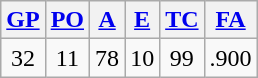<table class="wikitable">
<tr>
<th><a href='#'>GP</a></th>
<th><a href='#'>PO</a></th>
<th><a href='#'>A</a></th>
<th><a href='#'>E</a></th>
<th><a href='#'>TC</a></th>
<th><a href='#'>FA</a></th>
</tr>
<tr align=center>
<td>32</td>
<td>11</td>
<td>78</td>
<td>10</td>
<td>99</td>
<td>.900</td>
</tr>
</table>
